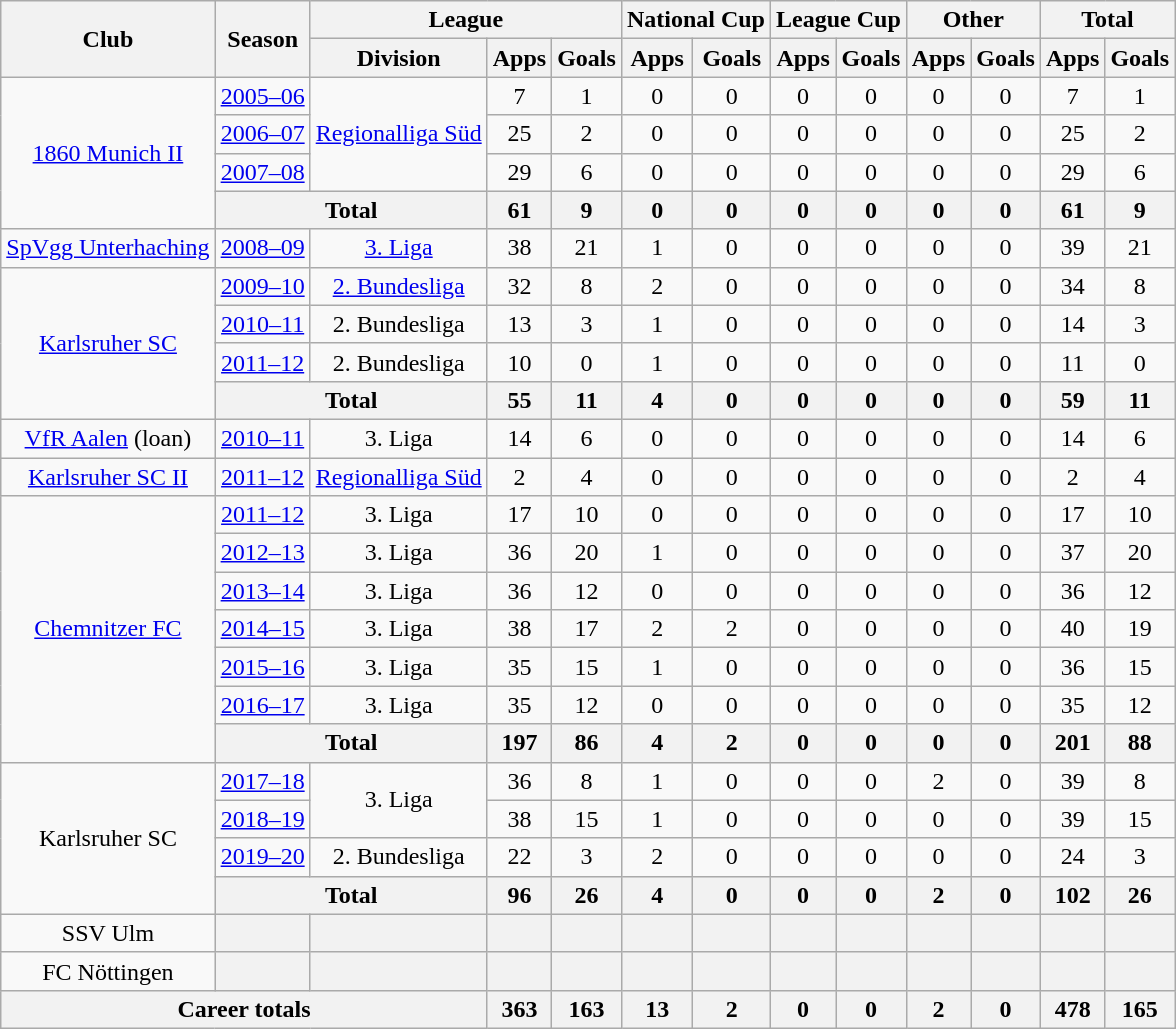<table class="wikitable" style="text-align: center">
<tr>
<th rowspan="2">Club</th>
<th rowspan="2">Season</th>
<th colspan="3">League</th>
<th colspan="2">National Cup</th>
<th colspan="2">League Cup</th>
<th colspan="2">Other</th>
<th colspan="2">Total</th>
</tr>
<tr>
<th>Division</th>
<th>Apps</th>
<th>Goals</th>
<th>Apps</th>
<th>Goals</th>
<th>Apps</th>
<th>Goals</th>
<th>Apps</th>
<th>Goals</th>
<th>Apps</th>
<th>Goals</th>
</tr>
<tr>
<td rowspan="4"><a href='#'>1860 Munich II</a></td>
<td><a href='#'>2005–06</a></td>
<td rowspan="3"><a href='#'>Regionalliga Süd</a></td>
<td>7</td>
<td>1</td>
<td>0</td>
<td>0</td>
<td>0</td>
<td>0</td>
<td>0</td>
<td>0</td>
<td>7</td>
<td>1</td>
</tr>
<tr>
<td><a href='#'>2006–07</a></td>
<td>25</td>
<td>2</td>
<td>0</td>
<td>0</td>
<td>0</td>
<td>0</td>
<td>0</td>
<td>0</td>
<td>25</td>
<td>2</td>
</tr>
<tr>
<td><a href='#'>2007–08</a></td>
<td>29</td>
<td>6</td>
<td>0</td>
<td>0</td>
<td>0</td>
<td>0</td>
<td>0</td>
<td>0</td>
<td>29</td>
<td>6</td>
</tr>
<tr>
<th colspan="2">Total</th>
<th>61</th>
<th>9</th>
<th>0</th>
<th>0</th>
<th>0</th>
<th>0</th>
<th>0</th>
<th>0</th>
<th>61</th>
<th>9</th>
</tr>
<tr>
<td><a href='#'>SpVgg Unterhaching</a></td>
<td><a href='#'>2008–09</a></td>
<td><a href='#'>3. Liga</a></td>
<td>38</td>
<td>21</td>
<td>1</td>
<td>0</td>
<td>0</td>
<td>0</td>
<td>0</td>
<td>0</td>
<td>39</td>
<td>21</td>
</tr>
<tr>
<td rowspan="4"><a href='#'>Karlsruher SC</a></td>
<td><a href='#'>2009–10</a></td>
<td><a href='#'>2. Bundesliga</a></td>
<td>32</td>
<td>8</td>
<td>2</td>
<td>0</td>
<td>0</td>
<td>0</td>
<td>0</td>
<td>0</td>
<td>34</td>
<td>8</td>
</tr>
<tr>
<td><a href='#'>2010–11</a></td>
<td>2. Bundesliga</td>
<td>13</td>
<td>3</td>
<td>1</td>
<td>0</td>
<td>0</td>
<td>0</td>
<td>0</td>
<td>0</td>
<td>14</td>
<td>3</td>
</tr>
<tr>
<td><a href='#'>2011–12</a></td>
<td>2. Bundesliga</td>
<td>10</td>
<td>0</td>
<td>1</td>
<td>0</td>
<td>0</td>
<td>0</td>
<td>0</td>
<td>0</td>
<td>11</td>
<td>0</td>
</tr>
<tr>
<th colspan="2">Total</th>
<th>55</th>
<th>11</th>
<th>4</th>
<th>0</th>
<th>0</th>
<th>0</th>
<th>0</th>
<th>0</th>
<th>59</th>
<th>11</th>
</tr>
<tr>
<td><a href='#'>VfR Aalen</a> (loan)</td>
<td><a href='#'>2010–11</a></td>
<td>3. Liga</td>
<td>14</td>
<td>6</td>
<td>0</td>
<td>0</td>
<td>0</td>
<td>0</td>
<td>0</td>
<td>0</td>
<td>14</td>
<td>6</td>
</tr>
<tr>
<td><a href='#'>Karlsruher SC II</a></td>
<td><a href='#'>2011–12</a></td>
<td><a href='#'>Regionalliga Süd</a></td>
<td>2</td>
<td>4</td>
<td>0</td>
<td>0</td>
<td>0</td>
<td>0</td>
<td>0</td>
<td>0</td>
<td>2</td>
<td>4</td>
</tr>
<tr>
<td rowspan="7"><a href='#'>Chemnitzer FC</a></td>
<td><a href='#'>2011–12</a></td>
<td>3. Liga</td>
<td>17</td>
<td>10</td>
<td>0</td>
<td>0</td>
<td>0</td>
<td>0</td>
<td>0</td>
<td>0</td>
<td>17</td>
<td>10</td>
</tr>
<tr>
<td><a href='#'>2012–13</a></td>
<td>3. Liga</td>
<td>36</td>
<td>20</td>
<td>1</td>
<td>0</td>
<td>0</td>
<td>0</td>
<td>0</td>
<td>0</td>
<td>37</td>
<td>20</td>
</tr>
<tr>
<td><a href='#'>2013–14</a></td>
<td>3. Liga</td>
<td>36</td>
<td>12</td>
<td>0</td>
<td>0</td>
<td>0</td>
<td>0</td>
<td>0</td>
<td>0</td>
<td>36</td>
<td>12</td>
</tr>
<tr>
<td><a href='#'>2014–15</a></td>
<td>3. Liga</td>
<td>38</td>
<td>17</td>
<td>2</td>
<td>2</td>
<td>0</td>
<td>0</td>
<td>0</td>
<td>0</td>
<td>40</td>
<td>19</td>
</tr>
<tr>
<td><a href='#'>2015–16</a></td>
<td>3. Liga</td>
<td>35</td>
<td>15</td>
<td>1</td>
<td>0</td>
<td>0</td>
<td>0</td>
<td>0</td>
<td>0</td>
<td>36</td>
<td>15</td>
</tr>
<tr>
<td><a href='#'>2016–17</a></td>
<td>3. Liga</td>
<td>35</td>
<td>12</td>
<td>0</td>
<td>0</td>
<td>0</td>
<td>0</td>
<td>0</td>
<td>0</td>
<td>35</td>
<td>12</td>
</tr>
<tr>
<th colspan="2">Total</th>
<th>197</th>
<th>86</th>
<th>4</th>
<th>2</th>
<th>0</th>
<th>0</th>
<th>0</th>
<th>0</th>
<th>201</th>
<th>88</th>
</tr>
<tr>
<td rowspan="4">Karlsruher SC</td>
<td><a href='#'>2017–18</a></td>
<td rowspan="2">3. Liga</td>
<td>36</td>
<td>8</td>
<td>1</td>
<td>0</td>
<td>0</td>
<td>0</td>
<td>2</td>
<td>0</td>
<td>39</td>
<td>8</td>
</tr>
<tr>
<td><a href='#'>2018–19</a></td>
<td>38</td>
<td>15</td>
<td>1</td>
<td>0</td>
<td>0</td>
<td>0</td>
<td>0</td>
<td>0</td>
<td>39</td>
<td>15</td>
</tr>
<tr>
<td><a href='#'>2019–20</a></td>
<td>2. Bundesliga</td>
<td>22</td>
<td>3</td>
<td>2</td>
<td>0</td>
<td>0</td>
<td>0</td>
<td>0</td>
<td>0</td>
<td>24</td>
<td>3</td>
</tr>
<tr>
<th colspan="2">Total</th>
<th>96</th>
<th>26</th>
<th>4</th>
<th>0</th>
<th>0</th>
<th>0</th>
<th>2</th>
<th>0</th>
<th>102</th>
<th>26</th>
</tr>
<tr>
<td>SSV Ulm</td>
<th></th>
<th></th>
<th></th>
<th></th>
<th></th>
<th></th>
<th></th>
<th></th>
<th></th>
<th></th>
<th></th>
<th></th>
</tr>
<tr>
<td>FC Nöttingen</td>
<th></th>
<th></th>
<th></th>
<th></th>
<th></th>
<th></th>
<th></th>
<th></th>
<th></th>
<th></th>
<th></th>
<th></th>
</tr>
<tr>
<th colspan="3">Career totals</th>
<th>363</th>
<th>163</th>
<th>13</th>
<th>2</th>
<th>0</th>
<th>0</th>
<th>2</th>
<th>0</th>
<th>478</th>
<th>165</th>
</tr>
</table>
